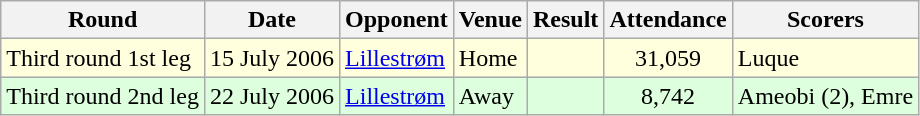<table class="wikitable">
<tr>
<th>Round</th>
<th>Date</th>
<th>Opponent</th>
<th>Venue</th>
<th>Result</th>
<th>Attendance</th>
<th>Scorers</th>
</tr>
<tr style="background:#ffd;">
<td>Third round 1st leg</td>
<td>15 July 2006</td>
<td><a href='#'>Lillestrøm</a></td>
<td>Home</td>
<td></td>
<td style="text-align:center;">31,059</td>
<td>Luque</td>
</tr>
<tr style="background:#dfd;">
<td>Third round 2nd leg</td>
<td>22 July 2006</td>
<td><a href='#'>Lillestrøm</a></td>
<td>Away</td>
<td></td>
<td style="text-align:center;">8,742</td>
<td>Ameobi (2), Emre</td>
</tr>
</table>
